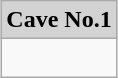<table class="wikitable" style="margin:0 auto;"  align="center"  colspan="2" cellpadding="3" style="font-size: 80%; width: 100%;">
<tr>
<td align=center colspan=2 style="background:#D3D3D3; font-size: 100%;"><strong>Cave No.1</strong></td>
</tr>
<tr>
<td><br></td>
</tr>
</table>
